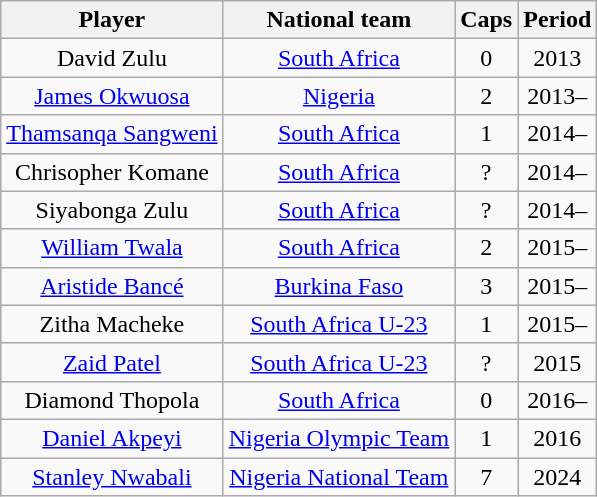<table class="wikitable" style="text-align:center;margin-left:1em">
<tr>
<th>Player</th>
<th>National team</th>
<th>Caps</th>
<th>Period</th>
</tr>
<tr>
<td>David Zulu</td>
<td><a href='#'>South Africa</a></td>
<td>0</td>
<td>2013</td>
</tr>
<tr>
<td><a href='#'>James Okwuosa</a></td>
<td><a href='#'>Nigeria</a></td>
<td>2</td>
<td>2013–</td>
</tr>
<tr>
<td><a href='#'>Thamsanqa Sangweni</a></td>
<td><a href='#'>South Africa</a></td>
<td>1</td>
<td>2014–</td>
</tr>
<tr>
<td>Chrisopher Komane</td>
<td><a href='#'>South Africa</a></td>
<td>?</td>
<td>2014–</td>
</tr>
<tr>
<td>Siyabonga Zulu</td>
<td><a href='#'>South Africa</a></td>
<td>?</td>
<td>2014–</td>
</tr>
<tr>
<td><a href='#'>William Twala</a></td>
<td><a href='#'>South Africa</a></td>
<td>2</td>
<td>2015–</td>
</tr>
<tr>
<td><a href='#'>Aristide Bancé</a></td>
<td><a href='#'>Burkina Faso</a></td>
<td>3</td>
<td>2015–</td>
</tr>
<tr>
<td>Zitha Macheke</td>
<td><a href='#'>South Africa U-23</a></td>
<td>1</td>
<td>2015–</td>
</tr>
<tr>
<td><a href='#'>Zaid Patel</a></td>
<td><a href='#'>South Africa U-23</a></td>
<td>?</td>
<td>2015</td>
</tr>
<tr>
<td>Diamond Thopola</td>
<td><a href='#'>South Africa</a></td>
<td>0</td>
<td>2016–</td>
</tr>
<tr>
<td><a href='#'>Daniel Akpeyi</a></td>
<td><a href='#'>Nigeria Olympic Team</a></td>
<td>1</td>
<td>2016</td>
</tr>
<tr>
<td><a href='#'>Stanley Nwabali</a></td>
<td><a href='#'>Nigeria National Team</a></td>
<td>7</td>
<td>2024</td>
</tr>
</table>
